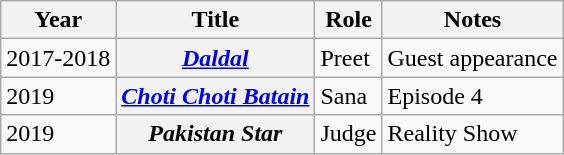<table class="wikitable sortable plainrowheaders">
<tr style="text-align:center;">
<th scope="col">Year</th>
<th scope="col">Title</th>
<th scope="col">Role</th>
<th class="unsortable" scope="col">Notes</th>
</tr>
<tr>
<td>2017-2018</td>
<th scope="row"><a href='#'><em>Daldal</em></a></th>
<td>Preet</td>
<td>Guest appearance</td>
</tr>
<tr>
<td>2019</td>
<th scope="row"><em><a href='#'>Choti Choti Batain</a></em></th>
<td>Sana</td>
<td>Episode 4</td>
</tr>
<tr>
<td>2019</td>
<th scope="row"><em>Pakistan Star</em></th>
<td>Judge</td>
<td>Reality Show</td>
</tr>
</table>
